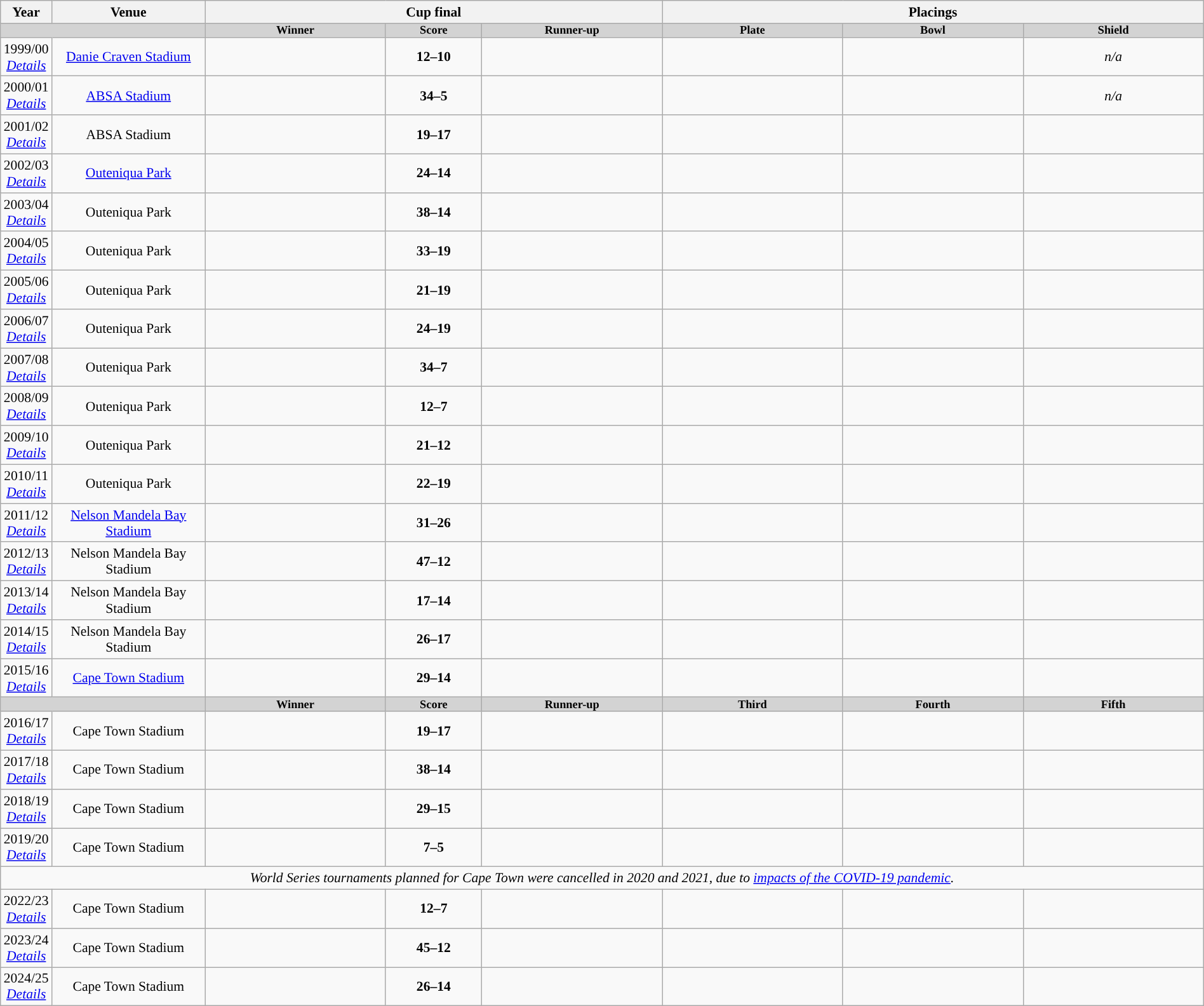<table class="wikitable" style="font-size:90%; width: 100%; text-align: center;">
<tr>
<th>Year</th>
<th>Venue</th>
<th colspan=3>Cup final</th>
<th colspan=3>Placings</th>
</tr>
<tr bgcolor=lightgrey style="line-height:9px; font-size:85%; padding:0px;">
<td style="border-right:0px;"></td>
<td style="border-left:0px;"></td>
<td width=15% style="font-weight:bold;">Winner</td>
<td width=8%  style="font-weight:bold;">Score</td>
<td width=15% style="font-weight:bold;">Runner-up</td>
<td width=15% style="font-weight:bold;">Plate</td>
<td width=15% style="font-weight:bold;">Bowl</td>
<td width=15% style="font-weight:bold;">Shield</td>
</tr>
<tr>
<td>1999/00<br> <em><a href='#'>Details</a></em></td>
<td><a href='#'>Danie Craven Stadium</a></td>
<td><strong></strong></td>
<td><strong>12–10</strong></td>
<td></td>
<td></td>
<td></td>
<td><em>n/a</em></td>
</tr>
<tr>
<td>2000/01<br> <em><a href='#'>Details</a></em></td>
<td><a href='#'>ABSA Stadium</a></td>
<td><strong></strong></td>
<td><strong>34–5</strong></td>
<td></td>
<td></td>
<td></td>
<td><em>n/a</em></td>
</tr>
<tr>
<td>2001/02<br> <em><a href='#'>Details</a></em></td>
<td>ABSA Stadium</td>
<td><strong></strong></td>
<td><strong>19–17</strong></td>
<td></td>
<td></td>
<td></td>
<td></td>
</tr>
<tr>
<td>2002/03<br> <em><a href='#'>Details</a></em></td>
<td><a href='#'>Outeniqua Park</a></td>
<td><strong></strong></td>
<td><strong>24–14</strong></td>
<td></td>
<td></td>
<td></td>
<td></td>
</tr>
<tr>
<td>2003/04<br> <em><a href='#'>Details</a></em></td>
<td>Outeniqua Park</td>
<td><strong></strong></td>
<td><strong>38–14</strong></td>
<td></td>
<td></td>
<td></td>
<td></td>
</tr>
<tr>
<td>2004/05<br> <em><a href='#'>Details</a></em></td>
<td>Outeniqua Park</td>
<td><strong></strong></td>
<td><strong>33–19</strong></td>
<td></td>
<td></td>
<td></td>
<td></td>
</tr>
<tr>
<td>2005/06<br> <em><a href='#'>Details</a></em></td>
<td>Outeniqua Park</td>
<td><strong></strong></td>
<td><strong>21–19</strong></td>
<td></td>
<td></td>
<td></td>
<td></td>
</tr>
<tr>
<td>2006/07<br> <em><a href='#'>Details</a></em></td>
<td>Outeniqua Park</td>
<td><strong></strong></td>
<td><strong>24–19</strong></td>
<td></td>
<td></td>
<td></td>
<td></td>
</tr>
<tr>
<td>2007/08<br> <em><a href='#'>Details</a></em></td>
<td>Outeniqua Park</td>
<td><strong></strong></td>
<td><strong>34–7</strong></td>
<td></td>
<td></td>
<td></td>
<td></td>
</tr>
<tr>
<td>2008/09<br> <em><a href='#'>Details</a></em></td>
<td>Outeniqua Park</td>
<td><strong></strong></td>
<td><strong>12–7</strong></td>
<td></td>
<td></td>
<td></td>
<td></td>
</tr>
<tr>
<td>2009/10<br> <em><a href='#'>Details</a></em></td>
<td>Outeniqua Park</td>
<td><strong></strong></td>
<td><strong>21–12</strong></td>
<td></td>
<td></td>
<td></td>
<td></td>
</tr>
<tr>
<td>2010/11<br> <em><a href='#'>Details</a></em></td>
<td>Outeniqua Park</td>
<td><strong></strong></td>
<td><strong>22–19</strong></td>
<td></td>
<td></td>
<td></td>
<td></td>
</tr>
<tr>
<td>2011/12<br> <em><a href='#'>Details</a></em></td>
<td><a href='#'>Nelson Mandela Bay Stadium</a></td>
<td><strong></strong></td>
<td><strong>31–26</strong></td>
<td></td>
<td></td>
<td></td>
<td></td>
</tr>
<tr>
<td>2012/13<br> <em><a href='#'>Details</a></em></td>
<td>Nelson Mandela Bay Stadium</td>
<td><strong></strong></td>
<td><strong>47–12</strong></td>
<td></td>
<td></td>
<td></td>
<td></td>
</tr>
<tr>
<td>2013/14<br> <em><a href='#'>Details</a></em></td>
<td>Nelson Mandela Bay Stadium</td>
<td><strong></strong></td>
<td><strong>17–14</strong></td>
<td></td>
<td></td>
<td></td>
<td></td>
</tr>
<tr>
<td>2014/15<br> <em><a href='#'>Details</a></em></td>
<td>Nelson Mandela Bay Stadium</td>
<td><strong></strong></td>
<td><strong>26–17</strong></td>
<td></td>
<td></td>
<td></td>
<td></td>
</tr>
<tr>
<td>2015/16<br> <em><a href='#'>Details</a></em></td>
<td><a href='#'>Cape Town Stadium</a></td>
<td><strong></strong></td>
<td><strong>29–14</strong></td>
<td></td>
<td></td>
<td></td>
<td></td>
</tr>
<tr bgcolor=lightgrey style="line-height:9px; font-size:85%; padding:0px;">
<td style="border-right:0px;"></td>
<td style="border-left:0px;"></td>
<td width=15% style="font-weight:bold;">Winner</td>
<td width=8%  style="font-weight:bold;">Score</td>
<td width=15% style="font-weight:bold;">Runner-up</td>
<td width=15% style="font-weight:bold;">Third</td>
<td width=15% style="font-weight:bold;">Fourth</td>
<td width=15% style="font-weight:bold;">Fifth</td>
</tr>
<tr>
<td>2016/17<br> <em><a href='#'>Details</a></em></td>
<td>Cape Town Stadium</td>
<td><strong></strong></td>
<td><strong>19–17</strong></td>
<td></td>
<td></td>
<td></td>
<td></td>
</tr>
<tr>
<td>2017/18<br> <em><a href='#'>Details</a></em></td>
<td>Cape Town Stadium</td>
<td><strong></strong></td>
<td><strong>38–14</strong></td>
<td></td>
<td></td>
<td></td>
<td></td>
</tr>
<tr>
<td>2018/19<br> <em><a href='#'>Details</a></em></td>
<td>Cape Town Stadium</td>
<td><strong></strong></td>
<td><strong>29–15</strong></td>
<td></td>
<td></td>
<td></td>
<td></td>
</tr>
<tr>
<td>2019/20<br> <em><a href='#'>Details</a></em></td>
<td>Cape Town Stadium</td>
<td><strong></strong></td>
<td><strong>7–5</strong></td>
<td></td>
<td></td>
<td></td>
<td></td>
</tr>
<tr>
<td colspan=100%><em>World Series tournaments planned for Cape Town were cancelled in 2020 and 2021, due to <a href='#'>impacts of the COVID-19 pandemic</a>.</em></td>
</tr>
<tr>
<td>2022/23<br><a href='#'><em>Details</em></a></td>
<td>Cape Town Stadium</td>
<td><strong></strong></td>
<td><strong>12–7</strong></td>
<td></td>
<td></td>
<td></td>
<td></td>
</tr>
<tr>
<td>2023/24<br><a href='#'><em>Details</em></a></td>
<td>Cape Town Stadium</td>
<td><strong></strong></td>
<td><strong>45–12</strong></td>
<td></td>
<td></td>
<td></td>
<td></td>
</tr>
<tr>
<td>2024/25<br><a href='#'><em>Details</em></a></td>
<td>Cape Town Stadium</td>
<td><strong></strong></td>
<td><strong>26–14</strong></td>
<td></td>
<td></td>
<td></td>
<td></td>
</tr>
</table>
